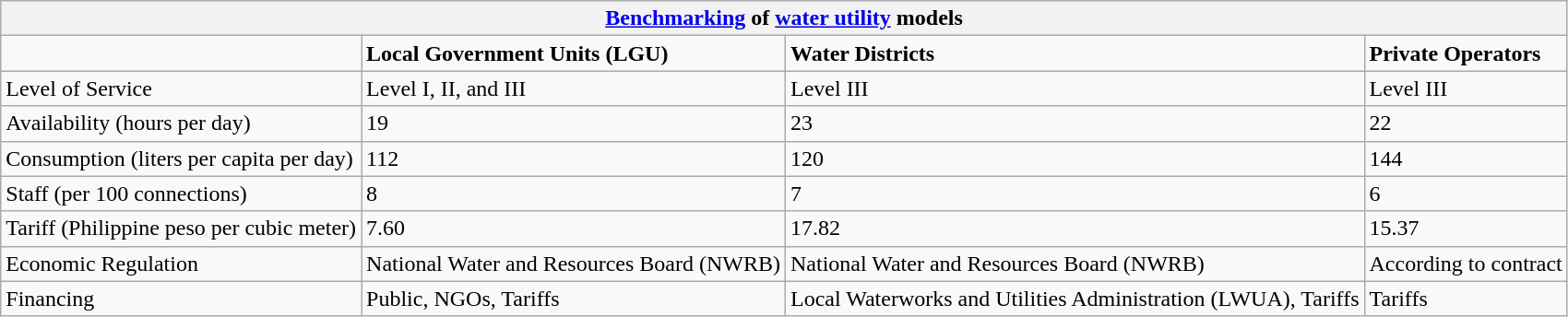<table class="wikitable">
<tr>
<th colspan="4"><a href='#'>Benchmarking</a> of <a href='#'>water utility</a> models</th>
</tr>
<tr>
<td></td>
<td><strong>Local Government Units (LGU)</strong></td>
<td><strong>Water Districts</strong></td>
<td><strong>Private Operators</strong></td>
</tr>
<tr>
<td>Level of Service</td>
<td>Level I, II, and III</td>
<td>Level III</td>
<td>Level III</td>
</tr>
<tr>
<td>Availability (hours per day)</td>
<td>19</td>
<td>23</td>
<td>22</td>
</tr>
<tr>
<td>Consumption (liters per capita per day)</td>
<td>112</td>
<td>120</td>
<td>144</td>
</tr>
<tr>
<td>Staff (per 100 connections)</td>
<td>8</td>
<td>7</td>
<td>6</td>
</tr>
<tr>
<td>Tariff (Philippine peso per cubic meter)</td>
<td>7.60</td>
<td>17.82</td>
<td>15.37</td>
</tr>
<tr>
<td>Economic Regulation</td>
<td>National Water and Resources Board (NWRB)</td>
<td>National Water and Resources Board (NWRB)</td>
<td>According to contract</td>
</tr>
<tr>
<td>Financing</td>
<td>Public, NGOs, Tariffs</td>
<td>Local Waterworks and Utilities Administration (LWUA), Tariffs</td>
<td>Tariffs</td>
</tr>
</table>
